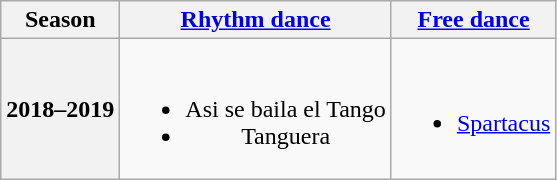<table class=wikitable style=text-align:center>
<tr>
<th>Season</th>
<th><a href='#'>Rhythm dance</a></th>
<th><a href='#'>Free dance</a></th>
</tr>
<tr>
<th>2018–2019 <br> </th>
<td><br><ul><li> Asi se baila el Tango <br></li><li> Tanguera <br></li></ul></td>
<td><br><ul><li><a href='#'>Spartacus</a> <br></li></ul></td>
</tr>
</table>
